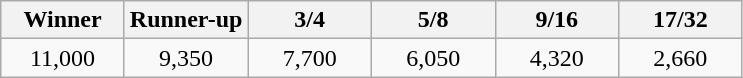<table class="wikitable" style="text-align:center">
<tr>
<th width="75">Winner</th>
<th width="75">Runner-up</th>
<th width="75">3/4</th>
<th width="75">5/8</th>
<th width="75">9/16</th>
<th width="75">17/32</th>
</tr>
<tr>
<td>11,000</td>
<td>9,350</td>
<td>7,700</td>
<td>6,050</td>
<td>4,320</td>
<td>2,660</td>
</tr>
</table>
